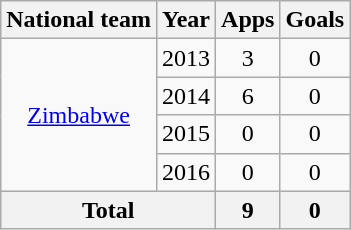<table class="wikitable" style="text-align:center">
<tr>
<th>National team</th>
<th>Year</th>
<th>Apps</th>
<th>Goals</th>
</tr>
<tr>
<td rowspan="4"><a href='#'>Zimbabwe</a></td>
<td>2013</td>
<td>3</td>
<td>0</td>
</tr>
<tr>
<td>2014</td>
<td>6</td>
<td>0</td>
</tr>
<tr>
<td>2015</td>
<td>0</td>
<td>0</td>
</tr>
<tr>
<td>2016</td>
<td>0</td>
<td>0</td>
</tr>
<tr>
<th colspan=2>Total</th>
<th>9</th>
<th>0</th>
</tr>
</table>
